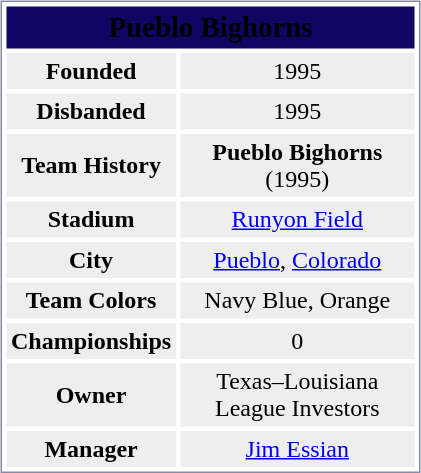<table style="margin:5px; border:1px solid #8888AA;" align=right cellpadding=3 cellspacing=3 width=280>
<tr align="center" bgcolor="#110564">
<td colspan=2><span><big><strong>Pueblo Bighorns</strong></big></span></td>
</tr>
<tr align="center" bgcolor="#eeeeee">
<td><strong>Founded</strong></td>
<td>1995</td>
</tr>
<tr align="center" bgcolor="#eeeeee">
<td><strong>Disbanded</strong></td>
<td>1995</td>
</tr>
<tr align="center" bgcolor="#eeeeee">
<td><strong>Team History</strong></td>
<td><strong>Pueblo Bighorns</strong> <br> (1995)</td>
</tr>
<tr align="center" bgcolor="#eeeeee">
<td><strong>Stadium</strong></td>
<td><a href='#'>Runyon Field</a></td>
</tr>
<tr align="center" bgcolor="#eeeeee">
<td><strong>City</strong></td>
<td><a href='#'>Pueblo</a>, <a href='#'>Colorado</a></td>
</tr>
<tr align="center" bgcolor="#eeeeee">
<td><strong>Team Colors</strong></td>
<td>Navy Blue, Orange</td>
</tr>
<tr align="center" bgcolor="#eeeeee">
<td><strong>Championships</strong></td>
<td>0</td>
</tr>
<tr align="center" bgcolor="#eeeeee">
<td><strong>Owner</strong></td>
<td>Texas–Louisiana League Investors</td>
</tr>
<tr align="center" bgcolor="#eeeeee">
<td><strong>Manager</strong></td>
<td><a href='#'>Jim Essian</a></td>
</tr>
</table>
